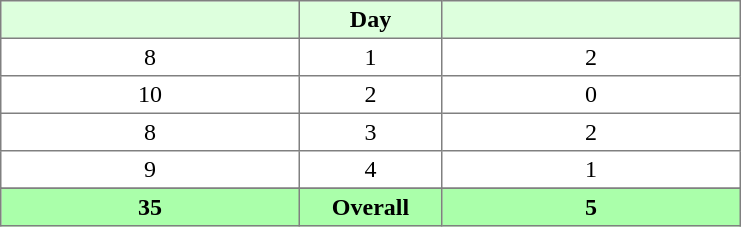<table border="1" cellpadding="3" style="border-collapse:collapse; text-align:center;">
<tr style="background:#dfd;">
<th style="width:12em;"></th>
<th style="width:5.5em;">Day</th>
<th style="width:12em;"></th>
</tr>
<tr>
<td>8</td>
<td align=center>1</td>
<td>2</td>
</tr>
<tr>
<td>10</td>
<td align=center>2</td>
<td>0</td>
</tr>
<tr>
<td>8</td>
<td align=center>3</td>
<td>2</td>
</tr>
<tr>
<td>9</td>
<td align=center>4</td>
<td>1</td>
</tr>
<tr style="background:#dfd;">
</tr>
<tr style="background:#afa;">
<th>35</th>
<th>Overall</th>
<th>5</th>
</tr>
</table>
